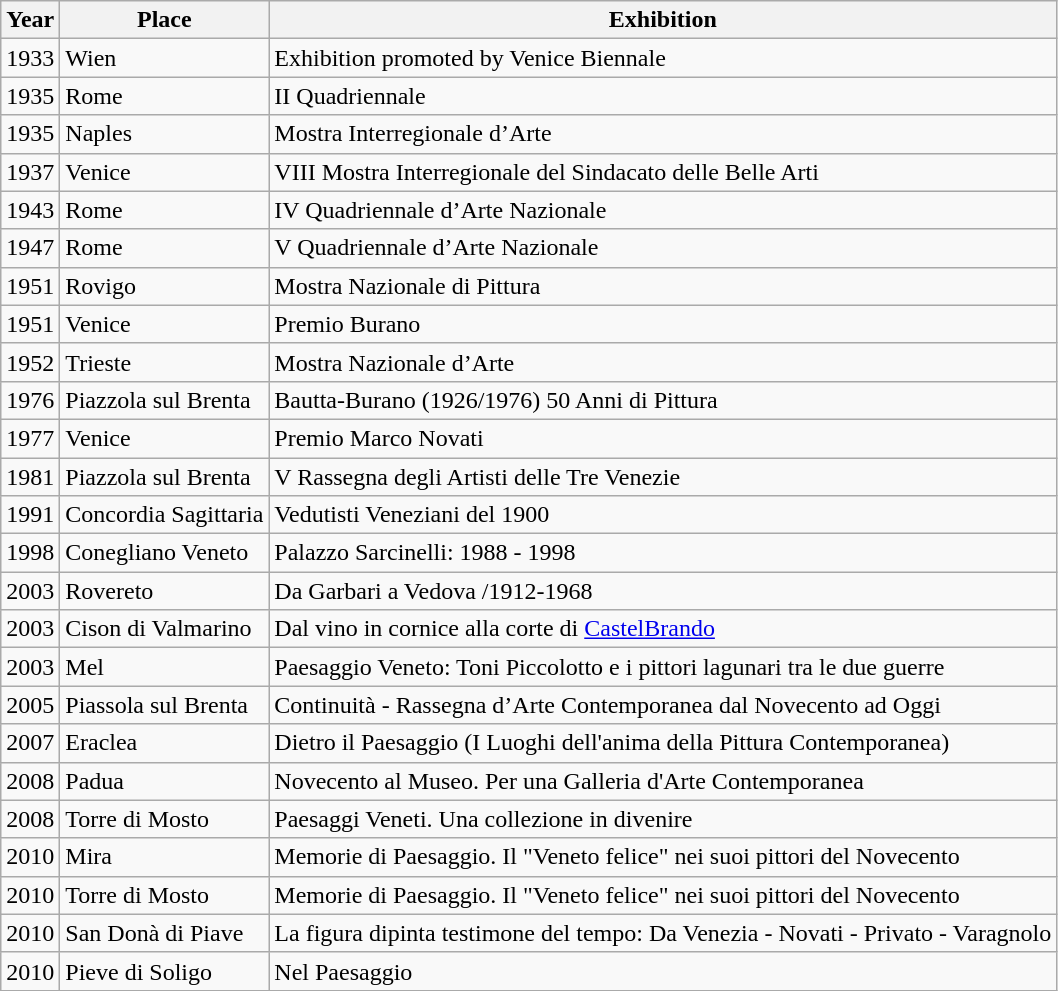<table class="wikitable sortable" border="1">
<tr>
<th scope="col">Year</th>
<th scope="col">Place</th>
<th scope="col">Exhibition</th>
</tr>
<tr>
<td>1933</td>
<td>Wien</td>
<td>Exhibition promoted by Venice Biennale</td>
</tr>
<tr>
<td>1935</td>
<td>Rome</td>
<td>II Quadriennale</td>
</tr>
<tr>
<td>1935</td>
<td>Naples</td>
<td>Mostra Interregionale d’Arte</td>
</tr>
<tr>
<td>1937</td>
<td>Venice</td>
<td>VIII Mostra Interregionale del Sindacato delle Belle Arti</td>
</tr>
<tr>
<td>1943</td>
<td>Rome</td>
<td>IV Quadriennale d’Arte Nazionale</td>
</tr>
<tr>
<td>1947</td>
<td>Rome</td>
<td>V Quadriennale d’Arte Nazionale</td>
</tr>
<tr>
<td>1951</td>
<td>Rovigo</td>
<td>Mostra Nazionale di Pittura</td>
</tr>
<tr>
<td>1951</td>
<td>Venice</td>
<td>Premio Burano</td>
</tr>
<tr>
<td>1952</td>
<td>Trieste</td>
<td>Mostra Nazionale d’Arte</td>
</tr>
<tr>
<td>1976</td>
<td>Piazzola sul Brenta</td>
<td>Bautta-Burano (1926/1976) 50 Anni di Pittura</td>
</tr>
<tr>
<td>1977</td>
<td>Venice</td>
<td>Premio Marco Novati</td>
</tr>
<tr>
<td>1981</td>
<td>Piazzola sul Brenta</td>
<td>V Rassegna degli Artisti delle Tre Venezie</td>
</tr>
<tr>
<td>1991</td>
<td>Concordia Sagittaria</td>
<td>Vedutisti Veneziani del 1900</td>
</tr>
<tr>
<td>1998</td>
<td>Conegliano Veneto</td>
<td>Palazzo Sarcinelli: 1988 - 1998</td>
</tr>
<tr>
<td>2003</td>
<td>Rovereto</td>
<td>Da Garbari a Vedova /1912-1968</td>
</tr>
<tr>
<td>2003</td>
<td>Cison di Valmarino</td>
<td>Dal vino in cornice alla corte di <a href='#'>CastelBrando</a></td>
</tr>
<tr>
<td>2003</td>
<td>Mel</td>
<td>Paesaggio Veneto: Toni Piccolotto e i pittori lagunari tra le due guerre</td>
</tr>
<tr>
<td>2005</td>
<td>Piassola sul Brenta</td>
<td>Continuità - Rassegna d’Arte Contemporanea dal Novecento ad Oggi</td>
</tr>
<tr>
<td>2007</td>
<td>Eraclea</td>
<td>Dietro il Paesaggio (I Luoghi dell'anima della Pittura Contemporanea)</td>
</tr>
<tr>
<td>2008</td>
<td>Padua</td>
<td>Novecento al Museo. Per una Galleria d'Arte Contemporanea</td>
</tr>
<tr>
<td>2008</td>
<td>Torre di Mosto</td>
<td>Paesaggi Veneti. Una collezione in divenire</td>
</tr>
<tr>
<td>2010</td>
<td>Mira</td>
<td>Memorie di Paesaggio. Il "Veneto felice" nei suoi pittori del Novecento</td>
</tr>
<tr>
<td>2010</td>
<td>Torre di Mosto</td>
<td>Memorie di Paesaggio. Il "Veneto felice" nei suoi pittori del Novecento</td>
</tr>
<tr>
<td>2010</td>
<td>San Donà di Piave</td>
<td>La figura dipinta testimone del tempo: Da Venezia - Novati - Privato - Varagnolo</td>
</tr>
<tr>
<td>2010</td>
<td>Pieve di Soligo</td>
<td>Nel Paesaggio</td>
</tr>
</table>
